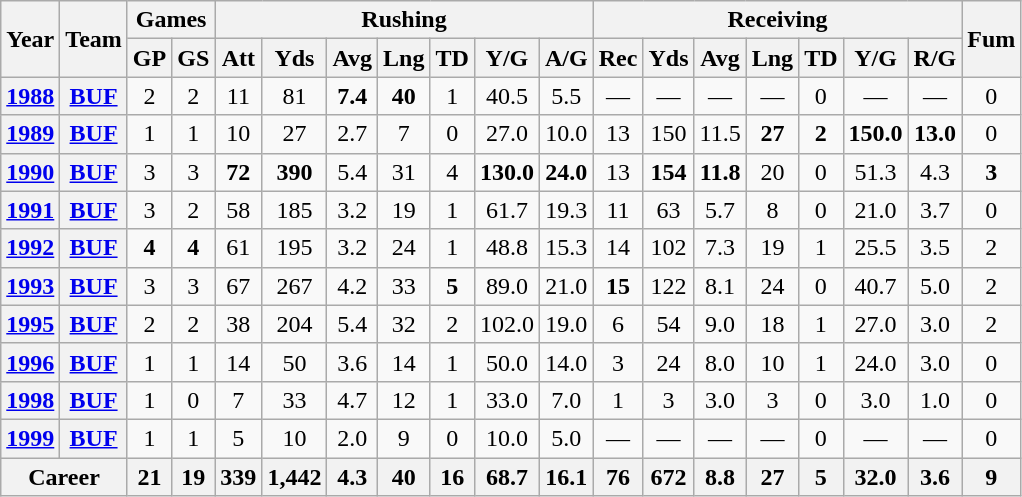<table class="wikitable" style="text-align: center;">
<tr>
<th rowspan="2">Year</th>
<th rowspan="2">Team</th>
<th colspan="2">Games</th>
<th colspan="7">Rushing</th>
<th colspan="7">Receiving</th>
<th rowspan="2">Fum</th>
</tr>
<tr>
<th>GP</th>
<th>GS</th>
<th>Att</th>
<th>Yds</th>
<th>Avg</th>
<th>Lng</th>
<th>TD</th>
<th>Y/G</th>
<th>A/G</th>
<th>Rec</th>
<th>Yds</th>
<th>Avg</th>
<th>Lng</th>
<th>TD</th>
<th>Y/G</th>
<th>R/G</th>
</tr>
<tr>
<th><a href='#'>1988</a></th>
<th><a href='#'>BUF</a></th>
<td>2</td>
<td>2</td>
<td>11</td>
<td>81</td>
<td><strong>7.4</strong></td>
<td><strong>40</strong></td>
<td>1</td>
<td>40.5</td>
<td>5.5</td>
<td>—</td>
<td>—</td>
<td>—</td>
<td>—</td>
<td>0</td>
<td>—</td>
<td>—</td>
<td>0</td>
</tr>
<tr>
<th><a href='#'>1989</a></th>
<th><a href='#'>BUF</a></th>
<td>1</td>
<td>1</td>
<td>10</td>
<td>27</td>
<td>2.7</td>
<td>7</td>
<td>0</td>
<td>27.0</td>
<td>10.0</td>
<td>13</td>
<td>150</td>
<td>11.5</td>
<td><strong>27</strong></td>
<td><strong>2</strong></td>
<td><strong>150.0</strong></td>
<td><strong>13.0</strong></td>
<td>0</td>
</tr>
<tr>
<th><a href='#'>1990</a></th>
<th><a href='#'>BUF</a></th>
<td>3</td>
<td>3</td>
<td><strong>72</strong></td>
<td><strong>390</strong></td>
<td>5.4</td>
<td>31</td>
<td>4</td>
<td><strong>130.0</strong></td>
<td><strong>24.0</strong></td>
<td>13</td>
<td><strong>154</strong></td>
<td><strong>11.8</strong></td>
<td>20</td>
<td>0</td>
<td>51.3</td>
<td>4.3</td>
<td><strong>3</strong></td>
</tr>
<tr>
<th><a href='#'>1991</a></th>
<th><a href='#'>BUF</a></th>
<td>3</td>
<td>2</td>
<td>58</td>
<td>185</td>
<td>3.2</td>
<td>19</td>
<td>1</td>
<td>61.7</td>
<td>19.3</td>
<td>11</td>
<td>63</td>
<td>5.7</td>
<td>8</td>
<td>0</td>
<td>21.0</td>
<td>3.7</td>
<td>0</td>
</tr>
<tr>
<th><a href='#'>1992</a></th>
<th><a href='#'>BUF</a></th>
<td><strong>4</strong></td>
<td><strong>4</strong></td>
<td>61</td>
<td>195</td>
<td>3.2</td>
<td>24</td>
<td>1</td>
<td>48.8</td>
<td>15.3</td>
<td>14</td>
<td>102</td>
<td>7.3</td>
<td>19</td>
<td>1</td>
<td>25.5</td>
<td>3.5</td>
<td>2</td>
</tr>
<tr>
<th><a href='#'>1993</a></th>
<th><a href='#'>BUF</a></th>
<td>3</td>
<td>3</td>
<td>67</td>
<td>267</td>
<td>4.2</td>
<td>33</td>
<td><strong>5</strong></td>
<td>89.0</td>
<td>21.0</td>
<td><strong>15</strong></td>
<td>122</td>
<td>8.1</td>
<td>24</td>
<td>0</td>
<td>40.7</td>
<td>5.0</td>
<td>2</td>
</tr>
<tr>
<th><a href='#'>1995</a></th>
<th><a href='#'>BUF</a></th>
<td>2</td>
<td>2</td>
<td>38</td>
<td>204</td>
<td>5.4</td>
<td>32</td>
<td>2</td>
<td>102.0</td>
<td>19.0</td>
<td>6</td>
<td>54</td>
<td>9.0</td>
<td>18</td>
<td>1</td>
<td>27.0</td>
<td>3.0</td>
<td>2</td>
</tr>
<tr>
<th><a href='#'>1996</a></th>
<th><a href='#'>BUF</a></th>
<td>1</td>
<td>1</td>
<td>14</td>
<td>50</td>
<td>3.6</td>
<td>14</td>
<td>1</td>
<td>50.0</td>
<td>14.0</td>
<td>3</td>
<td>24</td>
<td>8.0</td>
<td>10</td>
<td>1</td>
<td>24.0</td>
<td>3.0</td>
<td>0</td>
</tr>
<tr>
<th><a href='#'>1998</a></th>
<th><a href='#'>BUF</a></th>
<td>1</td>
<td>0</td>
<td>7</td>
<td>33</td>
<td>4.7</td>
<td>12</td>
<td>1</td>
<td>33.0</td>
<td>7.0</td>
<td>1</td>
<td>3</td>
<td>3.0</td>
<td>3</td>
<td>0</td>
<td>3.0</td>
<td>1.0</td>
<td>0</td>
</tr>
<tr>
<th><a href='#'>1999</a></th>
<th><a href='#'>BUF</a></th>
<td>1</td>
<td>1</td>
<td>5</td>
<td>10</td>
<td>2.0</td>
<td>9</td>
<td>0</td>
<td>10.0</td>
<td>5.0</td>
<td>—</td>
<td>—</td>
<td>—</td>
<td>—</td>
<td>0</td>
<td>—</td>
<td>—</td>
<td>0</td>
</tr>
<tr>
<th colspan="2">Career</th>
<th>21</th>
<th>19</th>
<th>339</th>
<th>1,442</th>
<th>4.3</th>
<th>40</th>
<th>16</th>
<th>68.7</th>
<th>16.1</th>
<th>76</th>
<th>672</th>
<th>8.8</th>
<th>27</th>
<th>5</th>
<th>32.0</th>
<th>3.6</th>
<th>9</th>
</tr>
</table>
